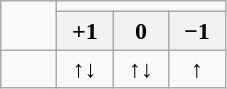<table class=wikitable>
<tr>
<td width=30px rowspan=2></td>
<td colspan=3 align=center></td>
</tr>
<tr>
<th align=center width=30px>+1</th>
<th align=center width=30px>0</th>
<th align=center width=30px>−1</th>
</tr>
<tr>
<td></td>
<td align=center>↑↓</td>
<td align=center>↑↓</td>
<td align=center>↑</td>
</tr>
</table>
